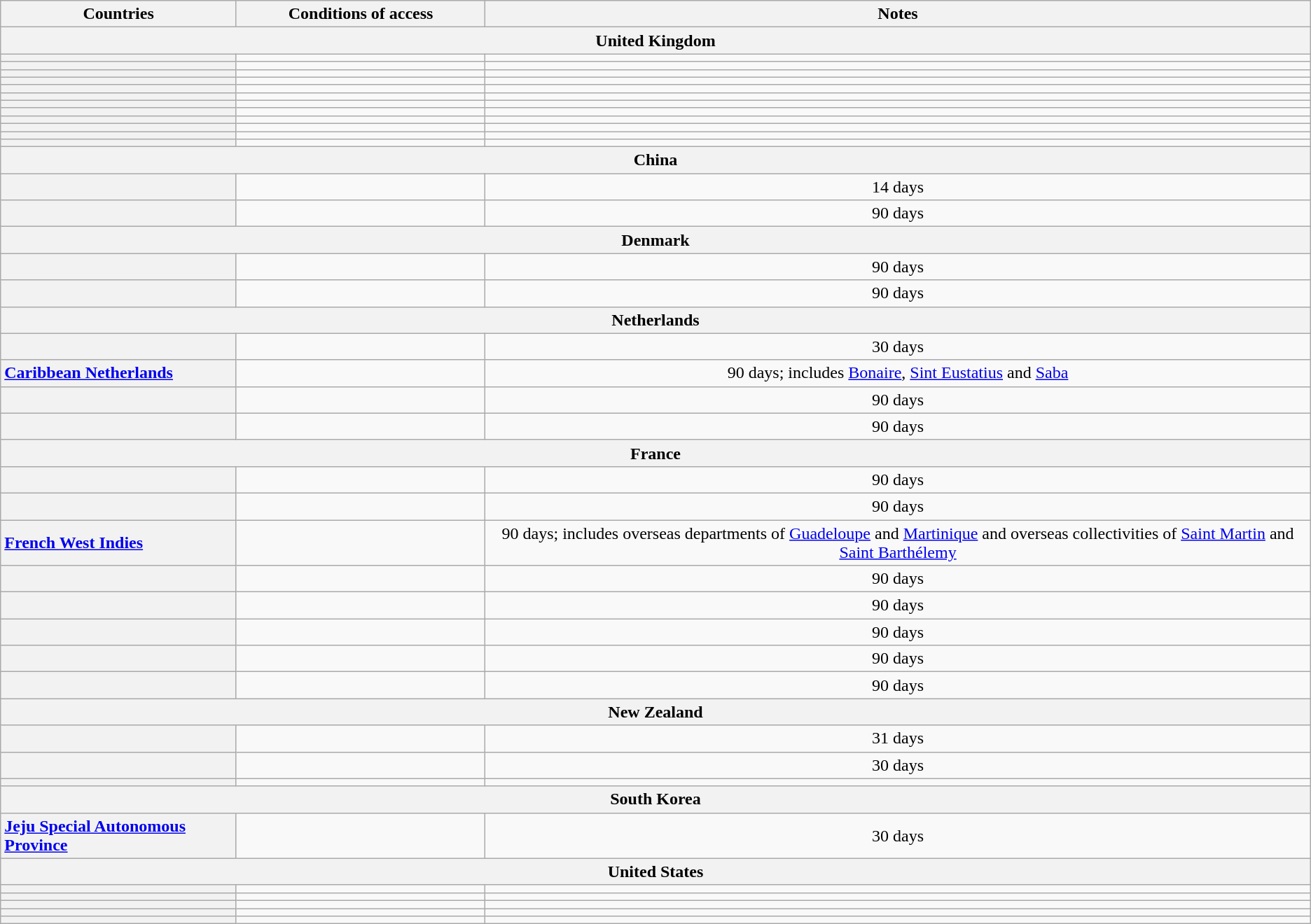<table class="wikitable" style="text-align: center; table-layout: fixed;">
<tr>
<th style="width:18%;">Countries</th>
<th style="width:19%;">Conditions of access</th>
<th>Notes</th>
</tr>
<tr>
<th colspan="3">United Kingdom</th>
</tr>
<tr>
<th style="text-align: left;"></th>
<td></td>
<td></td>
</tr>
<tr>
<th style="text-align: left;"></th>
<td></td>
<td></td>
</tr>
<tr>
<th style="text-align: left;"></th>
<td></td>
<td></td>
</tr>
<tr>
<th style="text-align: left;"></th>
<td></td>
<td></td>
</tr>
<tr>
<th style="text-align: left;"></th>
<td></td>
<td></td>
</tr>
<tr>
<th style="text-align: left;"></th>
<td></td>
<td></td>
</tr>
<tr>
<th style="text-align: left;"></th>
<td></td>
<td></td>
</tr>
<tr>
<th style="text-align: left;"></th>
<td></td>
<td></td>
</tr>
<tr>
<th style="text-align: left;"></th>
<td></td>
<td></td>
</tr>
<tr>
<th style="text-align: left;"></th>
<td></td>
<td></td>
</tr>
<tr>
<th style="text-align: left;"></th>
<td></td>
<td></td>
</tr>
<tr>
<th style="text-align: left;"></th>
<td></td>
<td></td>
</tr>
<tr>
<th colspan="3">China</th>
</tr>
<tr>
<th style="text-align: left;"></th>
<td></td>
<td>14 days</td>
</tr>
<tr>
<th style="text-align: left;"></th>
<td></td>
<td>90 days</td>
</tr>
<tr>
<th colspan="3">Denmark</th>
</tr>
<tr>
<th style="text-align: left;"></th>
<td></td>
<td>90 days</td>
</tr>
<tr>
<th style="text-align: left;"></th>
<td></td>
<td>90 days</td>
</tr>
<tr>
<th colspan="3">Netherlands</th>
</tr>
<tr>
<th style="text-align: left;"></th>
<td></td>
<td>30 days</td>
</tr>
<tr>
<th style="text-align: left;"> <a href='#'>Caribbean Netherlands</a></th>
<td></td>
<td>90 days; includes <a href='#'>Bonaire</a>, <a href='#'>Sint Eustatius</a> and <a href='#'>Saba</a></td>
</tr>
<tr>
<th style="text-align: left;"></th>
<td></td>
<td>90 days</td>
</tr>
<tr>
<th style="text-align: left;"></th>
<td></td>
<td>90 days</td>
</tr>
<tr>
<th colspan="3">France</th>
</tr>
<tr>
<th style="text-align: left;"></th>
<td></td>
<td>90 days</td>
</tr>
<tr>
<th style="text-align: left;"></th>
<td></td>
<td>90 days</td>
</tr>
<tr>
<th style="text-align: left;"> <a href='#'>French West Indies</a></th>
<td></td>
<td>90 days; includes overseas departments of <a href='#'>Guadeloupe</a> and <a href='#'>Martinique</a> and overseas collectivities of <a href='#'>Saint Martin</a> and <a href='#'>Saint Barthélemy</a></td>
</tr>
<tr>
<th style="text-align: left;"></th>
<td></td>
<td>90 days</td>
</tr>
<tr>
<th style="text-align: left;"></th>
<td></td>
<td>90 days</td>
</tr>
<tr>
<th style="text-align: left;"></th>
<td></td>
<td>90 days</td>
</tr>
<tr>
<th style="text-align: left;"></th>
<td></td>
<td>90 days</td>
</tr>
<tr>
<th style="text-align: left;"></th>
<td></td>
<td>90 days</td>
</tr>
<tr>
<th colspan="3">New Zealand</th>
</tr>
<tr>
<th style="text-align: left;"></th>
<td></td>
<td>31 days</td>
</tr>
<tr>
<th style="text-align: left;"></th>
<td></td>
<td>30 days</td>
</tr>
<tr>
<th style="text-align: left;"></th>
<td></td>
<td></td>
</tr>
<tr>
<th colspan="3">South Korea</th>
</tr>
<tr>
<th style="text-align: left;"><a href='#'>Jeju Special Autonomous Province</a></th>
<td></td>
<td>30 days</td>
</tr>
<tr>
<th colspan="3">United States</th>
</tr>
<tr>
<th style="text-align: left;"></th>
<td></td>
<td></td>
</tr>
<tr>
<th style="text-align: left;"></th>
<td></td>
<td></td>
</tr>
<tr>
<th style="text-align: left;"></th>
<td></td>
<td></td>
</tr>
<tr>
<th style="text-align: left;"></th>
<td></td>
<td></td>
</tr>
<tr>
<th style="text-align: left;"></th>
<td></td>
<td></td>
</tr>
</table>
